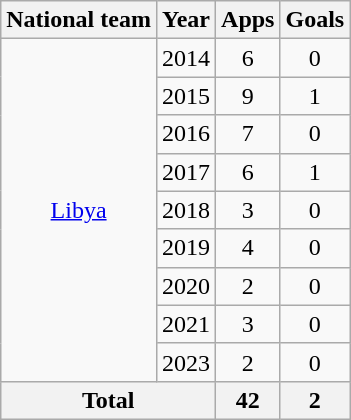<table class=wikitable style=text-align:center>
<tr>
<th>National team</th>
<th>Year</th>
<th>Apps</th>
<th>Goals</th>
</tr>
<tr>
<td rowspan="9"><a href='#'>Libya</a></td>
<td>2014</td>
<td>6</td>
<td>0</td>
</tr>
<tr>
<td>2015</td>
<td>9</td>
<td>1</td>
</tr>
<tr>
<td>2016</td>
<td>7</td>
<td>0</td>
</tr>
<tr>
<td>2017</td>
<td>6</td>
<td>1</td>
</tr>
<tr>
<td>2018</td>
<td>3</td>
<td>0</td>
</tr>
<tr>
<td>2019</td>
<td>4</td>
<td>0</td>
</tr>
<tr>
<td>2020</td>
<td>2</td>
<td>0</td>
</tr>
<tr>
<td>2021</td>
<td>3</td>
<td>0</td>
</tr>
<tr>
<td>2023</td>
<td>2</td>
<td>0</td>
</tr>
<tr>
<th colspan="2">Total</th>
<th>42</th>
<th>2</th>
</tr>
</table>
